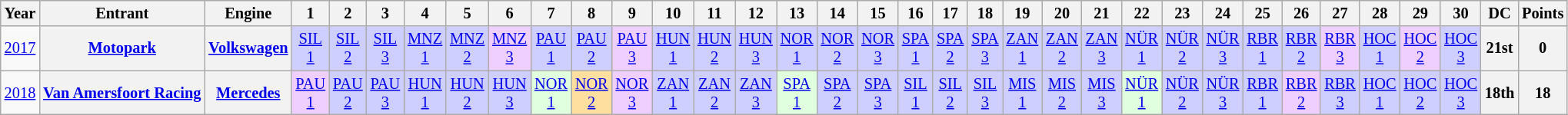<table class="wikitable" style="text-align:center; font-size:85%">
<tr>
<th>Year</th>
<th>Entrant</th>
<th>Engine</th>
<th>1</th>
<th>2</th>
<th>3</th>
<th>4</th>
<th>5</th>
<th>6</th>
<th>7</th>
<th>8</th>
<th>9</th>
<th>10</th>
<th>11</th>
<th>12</th>
<th>13</th>
<th>14</th>
<th>15</th>
<th>16</th>
<th>17</th>
<th>18</th>
<th>19</th>
<th>20</th>
<th>21</th>
<th>22</th>
<th>23</th>
<th>24</th>
<th>25</th>
<th>26</th>
<th>27</th>
<th>28</th>
<th>29</th>
<th>30</th>
<th>DC</th>
<th>Points</th>
</tr>
<tr>
<td><a href='#'>2017</a></td>
<th nowrap><a href='#'>Motopark</a></th>
<th><a href='#'>Volkswagen</a></th>
<td style="background:#CFCFFF;"><a href='#'>SIL<br>1</a><br></td>
<td style="background:#CFCFFF;"><a href='#'>SIL<br>2</a><br></td>
<td style="background:#CFCFFF;"><a href='#'>SIL<br>3</a><br></td>
<td style="background:#CFCFFF;"><a href='#'>MNZ<br>1</a><br></td>
<td style="background:#CFCFFF;"><a href='#'>MNZ<br>2</a><br></td>
<td style="background:#EFCFFF;"><a href='#'>MNZ<br>3</a><br></td>
<td style="background:#CFCFFF;"><a href='#'>PAU<br>1</a><br></td>
<td style="background:#CFCFFF;"><a href='#'>PAU<br>2</a><br></td>
<td style="background:#EFCFFF;"><a href='#'>PAU<br>3</a><br></td>
<td style="background:#CFCFFF;"><a href='#'>HUN<br>1</a><br></td>
<td style="background:#CFCFFF;"><a href='#'>HUN<br>2</a><br></td>
<td style="background:#CFCFFF;"><a href='#'>HUN<br>3</a><br></td>
<td style="background:#CFCFFF;"><a href='#'>NOR<br>1</a><br></td>
<td style="background:#CFCFFF;"><a href='#'>NOR<br>2</a><br></td>
<td style="background:#CFCFFF;"><a href='#'>NOR<br>3</a><br></td>
<td style="background:#CFCFFF;"><a href='#'>SPA<br>1</a><br></td>
<td style="background:#CFCFFF;"><a href='#'>SPA<br>2</a><br></td>
<td style="background:#CFCFFF;"><a href='#'>SPA<br>3</a><br></td>
<td style="background:#CFCFFF;"><a href='#'>ZAN<br>1</a><br></td>
<td style="background:#CFCFFF;"><a href='#'>ZAN<br>2</a><br></td>
<td style="background:#CFCFFF;"><a href='#'>ZAN<br>3</a><br></td>
<td style="background:#CFCFFF;"><a href='#'>NÜR<br>1</a><br></td>
<td style="background:#CFCFFF;"><a href='#'>NÜR<br>2</a><br></td>
<td style="background:#CFCFFF;"><a href='#'>NÜR<br>3</a><br></td>
<td style="background:#CFCFFF;"><a href='#'>RBR<br>1</a><br></td>
<td style="background:#CFCFFF;"><a href='#'>RBR<br>2</a><br></td>
<td style="background:#EFCFFF;"><a href='#'>RBR<br>3</a><br></td>
<td style="background:#CFCFFF;"><a href='#'>HOC<br>1</a><br></td>
<td style="background:#EFCFFF;"><a href='#'>HOC<br>2</a><br></td>
<td style="background:#CFCFFF;"><a href='#'>HOC<br>3</a><br></td>
<th>21st</th>
<th>0</th>
</tr>
<tr>
<td><a href='#'>2018</a></td>
<th nowrap><a href='#'>Van Amersfoort Racing</a></th>
<th><a href='#'>Mercedes</a></th>
<td style="background:#EFCFFF;"><a href='#'>PAU<br>1</a><br></td>
<td style="background:#CFCFFF;"><a href='#'>PAU<br>2</a><br></td>
<td style="background:#CFCFFF;"><a href='#'>PAU<br>3</a><br></td>
<td style="background:#CFCFFF;"><a href='#'>HUN<br>1</a><br></td>
<td style="background:#CFCFFF;"><a href='#'>HUN<br>2</a><br></td>
<td style="background:#CFCFFF;"><a href='#'>HUN<br>3</a><br></td>
<td style="background:#DFFFDF;"><a href='#'>NOR<br>1</a><br></td>
<td style="background:#FFDF9F;"><a href='#'>NOR<br>2</a><br></td>
<td style="background:#EFCFFF;"><a href='#'>NOR<br>3</a><br></td>
<td style="background:#CFCFFF;"><a href='#'>ZAN<br>1</a><br></td>
<td style="background:#CFCFFF;"><a href='#'>ZAN<br>2</a><br></td>
<td style="background:#CFCFFF;"><a href='#'>ZAN<br>3</a><br></td>
<td style="background:#DFFFDF;"><a href='#'>SPA<br>1</a><br></td>
<td style="background:#CFCFFF;"><a href='#'>SPA<br>2</a><br></td>
<td style="background:#CFCFFF;"><a href='#'>SPA<br>3</a><br></td>
<td style="background:#CFCFFF;"><a href='#'>SIL<br>1</a><br></td>
<td style="background:#CFCFFF;"><a href='#'>SIL<br>2</a><br></td>
<td style="background:#CFCFFF;"><a href='#'>SIL<br>3</a><br></td>
<td style="background:#CFCFFF;"><a href='#'>MIS<br>1</a><br></td>
<td style="background:#CFCFFF;"><a href='#'>MIS<br>2</a><br></td>
<td style="background:#CFCFFF;"><a href='#'>MIS<br>3</a><br></td>
<td style="background:#DFFFDF;"><a href='#'>NÜR<br>1</a><br></td>
<td style="background:#CFCFFF;"><a href='#'>NÜR<br>2</a><br></td>
<td style="background:#CFCFFF;"><a href='#'>NÜR<br>3</a><br></td>
<td style="background:#CFCFFF;"><a href='#'>RBR<br>1</a><br></td>
<td style="background:#EFCFFF;"><a href='#'>RBR<br>2</a><br></td>
<td style="background:#CFCFFF;"><a href='#'>RBR<br>3</a><br></td>
<td style="background:#CFCFFF;"><a href='#'>HOC<br>1</a><br></td>
<td style="background:#CFCFFF;"><a href='#'>HOC<br>2</a><br></td>
<td style="background:#CFCFFF;"><a href='#'>HOC<br>3</a><br></td>
<th>18th</th>
<th>18</th>
</tr>
</table>
